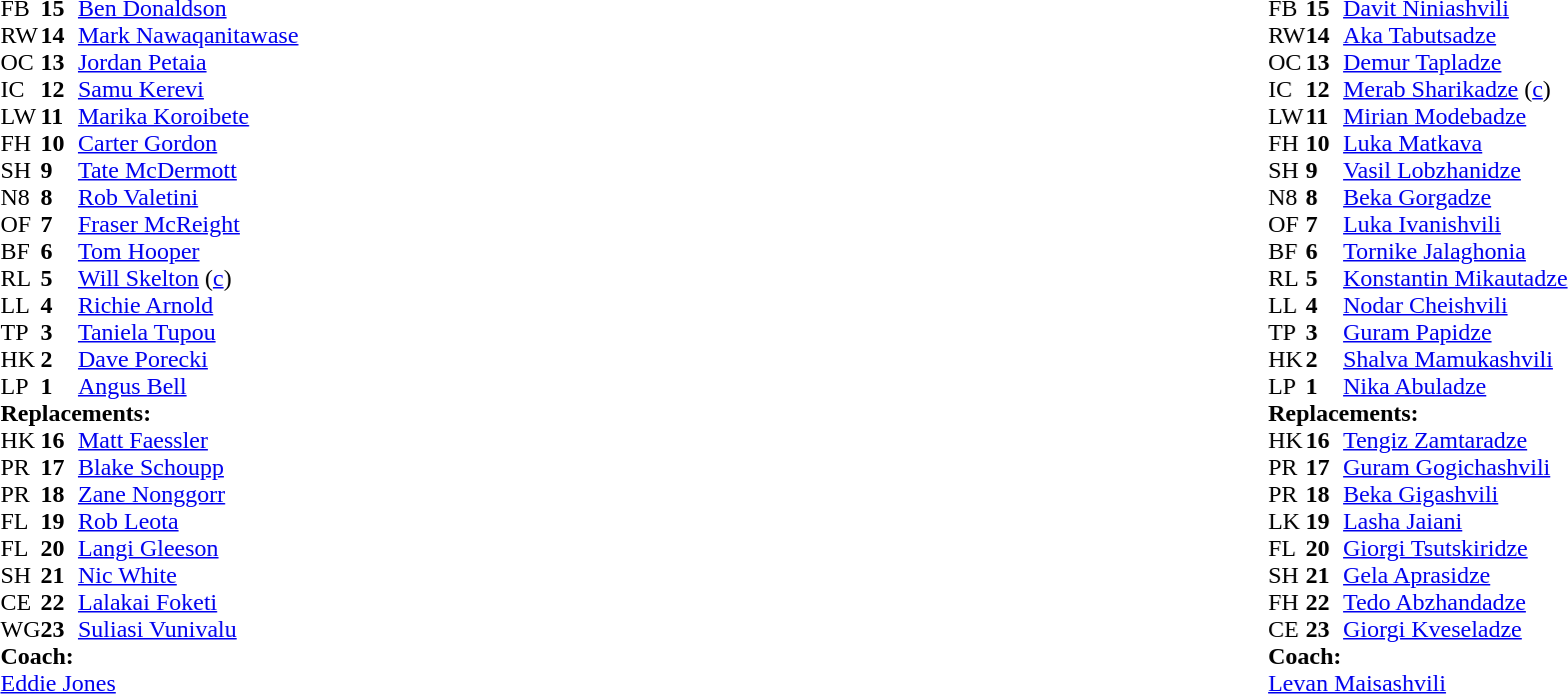<table style="width:100%;">
<tr>
<td style="vertical-align:top; width:50%;"><br><table style="font-size: 100%" cellspacing="0" cellpadding="0">
<tr>
<th width="25"></th>
<th width="25"></th>
</tr>
<tr>
<td>FB</td>
<td><strong>15</strong></td>
<td><a href='#'>Ben Donaldson</a></td>
</tr>
<tr>
<td>RW</td>
<td><strong>14</strong></td>
<td><a href='#'>Mark Nawaqanitawase</a></td>
</tr>
<tr>
<td>OC</td>
<td><strong>13</strong></td>
<td><a href='#'>Jordan Petaia</a></td>
<td></td>
<td></td>
</tr>
<tr>
<td>IC</td>
<td><strong>12</strong></td>
<td><a href='#'>Samu Kerevi</a></td>
<td></td>
<td></td>
</tr>
<tr>
<td>LW</td>
<td><strong>11</strong></td>
<td><a href='#'>Marika Koroibete</a></td>
</tr>
<tr>
<td>FH</td>
<td><strong>10</strong></td>
<td><a href='#'>Carter Gordon</a></td>
</tr>
<tr>
<td>SH</td>
<td><strong>9</strong></td>
<td><a href='#'>Tate McDermott</a></td>
<td></td>
<td></td>
</tr>
<tr>
<td>N8</td>
<td><strong>8</strong></td>
<td><a href='#'>Rob Valetini</a></td>
</tr>
<tr>
<td>OF</td>
<td><strong>7</strong></td>
<td><a href='#'>Fraser McReight</a></td>
</tr>
<tr>
<td>BF</td>
<td><strong>6</strong></td>
<td><a href='#'>Tom Hooper</a></td>
</tr>
<tr>
<td>RL</td>
<td><strong>5</strong></td>
<td><a href='#'>Will Skelton</a> (<a href='#'>c</a>)</td>
<td></td>
<td></td>
</tr>
<tr>
<td>LL</td>
<td><strong>4</strong></td>
<td><a href='#'>Richie Arnold</a></td>
<td></td>
<td></td>
</tr>
<tr>
<td>TP</td>
<td><strong>3</strong></td>
<td><a href='#'>Taniela Tupou</a></td>
<td></td>
<td></td>
</tr>
<tr>
<td>HK</td>
<td><strong>2</strong></td>
<td><a href='#'>Dave Porecki</a></td>
<td></td>
<td></td>
</tr>
<tr>
<td>LP</td>
<td><strong>1</strong></td>
<td><a href='#'>Angus Bell</a></td>
<td></td>
<td></td>
</tr>
<tr>
<td colspan="3"><strong>Replacements:</strong></td>
</tr>
<tr>
<td>HK</td>
<td><strong>16</strong></td>
<td><a href='#'>Matt Faessler</a></td>
<td></td>
<td></td>
</tr>
<tr>
<td>PR</td>
<td><strong>17</strong></td>
<td><a href='#'>Blake Schoupp</a></td>
<td></td>
<td></td>
</tr>
<tr>
<td>PR</td>
<td><strong>18</strong></td>
<td><a href='#'>Zane Nonggorr</a></td>
<td></td>
<td></td>
</tr>
<tr>
<td>FL</td>
<td><strong>19</strong></td>
<td><a href='#'>Rob Leota</a></td>
<td></td>
<td></td>
</tr>
<tr>
<td>FL</td>
<td><strong>20</strong></td>
<td><a href='#'>Langi Gleeson</a></td>
<td></td>
<td></td>
</tr>
<tr>
<td>SH</td>
<td><strong>21</strong></td>
<td><a href='#'>Nic White</a></td>
<td></td>
<td></td>
</tr>
<tr>
<td>CE</td>
<td><strong>22</strong></td>
<td><a href='#'>Lalakai Foketi</a></td>
<td></td>
<td></td>
</tr>
<tr>
<td>WG</td>
<td><strong>23</strong></td>
<td><a href='#'>Suliasi Vunivalu</a></td>
<td></td>
<td></td>
</tr>
<tr>
<td colspan="3"><strong>Coach:</strong></td>
</tr>
<tr>
<td colspan="3"> <a href='#'>Eddie Jones</a></td>
</tr>
</table>
</td>
<td style="vertical-align:top"></td>
<td style="vertical-align:top;width:50%"><br><table cellspacing="0" cellpadding="0" style="font-size:100%; margin:auto;">
<tr>
<th width="25"></th>
<th width="25"></th>
</tr>
<tr>
<td>FB</td>
<td><strong>15</strong></td>
<td><a href='#'>Davit Niniashvili</a></td>
<td></td>
<td></td>
</tr>
<tr>
<td>RW</td>
<td><strong>14</strong></td>
<td><a href='#'>Aka Tabutsadze</a></td>
</tr>
<tr>
<td>OC</td>
<td><strong>13</strong></td>
<td><a href='#'>Demur Tapladze</a></td>
</tr>
<tr>
<td>IC</td>
<td><strong>12</strong></td>
<td><a href='#'>Merab Sharikadze</a> (<a href='#'>c</a>)</td>
</tr>
<tr>
<td>LW</td>
<td><strong>11</strong></td>
<td><a href='#'>Mirian Modebadze</a></td>
<td></td>
</tr>
<tr>
<td>FH</td>
<td><strong>10</strong></td>
<td><a href='#'>Luka Matkava</a></td>
<td></td>
<td></td>
</tr>
<tr>
<td>SH</td>
<td><strong>9</strong></td>
<td><a href='#'>Vasil Lobzhanidze</a></td>
<td></td>
<td></td>
</tr>
<tr>
<td>N8</td>
<td><strong>8</strong></td>
<td><a href='#'>Beka Gorgadze</a></td>
</tr>
<tr>
<td>OF</td>
<td><strong>7</strong></td>
<td><a href='#'>Luka Ivanishvili</a></td>
</tr>
<tr>
<td>BF</td>
<td><strong>6</strong></td>
<td><a href='#'>Tornike Jalaghonia</a></td>
<td></td>
<td></td>
</tr>
<tr>
<td>RL</td>
<td><strong>5</strong></td>
<td><a href='#'>Konstantin Mikautadze</a></td>
<td></td>
<td></td>
</tr>
<tr>
<td>LL</td>
<td><strong>4</strong></td>
<td><a href='#'>Nodar Cheishvili</a></td>
</tr>
<tr>
<td>TP</td>
<td><strong>3</strong></td>
<td><a href='#'>Guram Papidze</a></td>
<td></td>
<td></td>
</tr>
<tr>
<td>HK</td>
<td><strong>2</strong></td>
<td><a href='#'>Shalva Mamukashvili</a></td>
<td></td>
<td></td>
</tr>
<tr>
<td>LP</td>
<td><strong>1</strong></td>
<td><a href='#'>Nika Abuladze</a></td>
<td></td>
<td></td>
</tr>
<tr>
<td colspan="3"><strong>Replacements:</strong></td>
</tr>
<tr>
<td>HK</td>
<td><strong>16</strong></td>
<td><a href='#'>Tengiz Zamtaradze</a></td>
<td></td>
<td></td>
</tr>
<tr>
<td>PR</td>
<td><strong>17</strong></td>
<td><a href='#'>Guram Gogichashvili</a></td>
<td></td>
<td></td>
</tr>
<tr>
<td>PR</td>
<td><strong>18</strong></td>
<td><a href='#'>Beka Gigashvili</a></td>
<td></td>
<td></td>
</tr>
<tr>
<td>LK</td>
<td><strong>19</strong></td>
<td><a href='#'>Lasha Jaiani</a></td>
<td></td>
<td></td>
</tr>
<tr>
<td>FL</td>
<td><strong>20</strong></td>
<td><a href='#'>Giorgi Tsutskiridze</a></td>
<td></td>
<td></td>
</tr>
<tr>
<td>SH</td>
<td><strong>21</strong></td>
<td><a href='#'>Gela Aprasidze</a></td>
<td></td>
<td></td>
</tr>
<tr>
<td>FH</td>
<td><strong>22</strong></td>
<td><a href='#'>Tedo Abzhandadze</a></td>
<td></td>
<td></td>
</tr>
<tr>
<td>CE</td>
<td><strong>23</strong></td>
<td><a href='#'>Giorgi Kveseladze</a></td>
<td></td>
<td></td>
</tr>
<tr>
<td colspan="3"><strong>Coach:</strong></td>
</tr>
<tr>
<td colspan="3"> <a href='#'>Levan Maisashvili</a></td>
</tr>
</table>
</td>
</tr>
</table>
